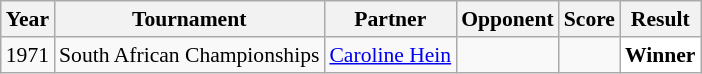<table class="sortable wikitable" style="font-size: 90%;">
<tr>
<th>Year</th>
<th>Tournament</th>
<th>Partner</th>
<th>Opponent</th>
<th>Score</th>
<th>Result</th>
</tr>
<tr>
<td align="center">1971</td>
<td align="left">South African Championships</td>
<td align="left"> <a href='#'>Caroline Hein</a></td>
<td align="left"> <br></td>
<td align="left"></td>
<td style="text-align:left; background:white"> <strong>Winner</strong></td>
</tr>
</table>
